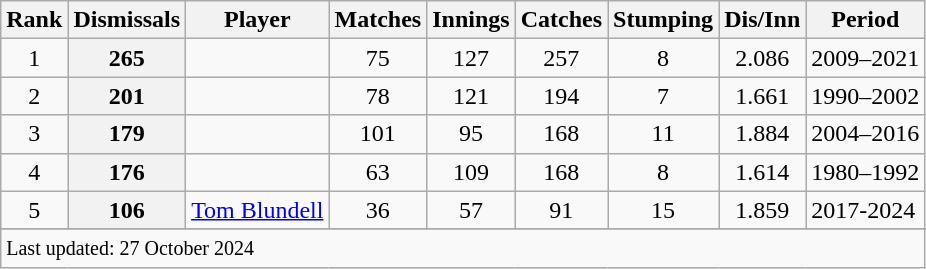<table class="wikitable plainrowheaders sortable">
<tr>
<th scope=col>Rank</th>
<th scope=col>Dismissals</th>
<th scope=col>Player</th>
<th scope=col>Matches</th>
<th scope=col>Innings</th>
<th scope=col>Catches</th>
<th scope=col>Stumping</th>
<th scope=col>Dis/Inn</th>
<th scope=col>Period</th>
</tr>
<tr>
<td align=center>1</td>
<th scope=row style=text-align:center;>265</th>
<td></td>
<td align=center>75</td>
<td align=center>127</td>
<td align=center>257</td>
<td align=center>8</td>
<td align=center>2.086</td>
<td>2009–2021</td>
</tr>
<tr>
<td align=center>2</td>
<th scope=row style=text-align:center;>201</th>
<td></td>
<td align=center>78</td>
<td align=center>121</td>
<td align=center>194</td>
<td align=center>7</td>
<td align=center>1.661</td>
<td>1990–2002</td>
</tr>
<tr>
<td align=center>3</td>
<th scope=row style=text-align:center;>179</th>
<td></td>
<td align=center>101</td>
<td align=center>95</td>
<td align=center>168</td>
<td align=center>11</td>
<td align=center>1.884</td>
<td>2004–2016</td>
</tr>
<tr>
<td align=center>4</td>
<th scope=row style=text-align:center;>176</th>
<td></td>
<td align=center>63</td>
<td align=center>109</td>
<td align=center>168</td>
<td align=center>8</td>
<td align=center>1.614</td>
<td>1980–1992</td>
</tr>
<tr>
<td align=center>5</td>
<th scope=row style=text-align:center;>106</th>
<td><a href='#'>Tom Blundell</a></td>
<td align=center>36</td>
<td align=center>57</td>
<td align=center>91</td>
<td align=center>15</td>
<td align=center>1.859</td>
<td>2017-2024</td>
</tr>
<tr>
</tr>
<tr class=sortbottom>
<td colspan=9><small>Last updated: 27 October 2024</small></td>
</tr>
</table>
